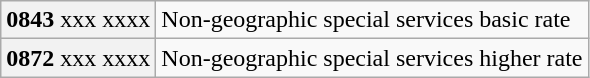<table class="wikitable" style="margin-left: 1.5em;">
<tr>
<th scope="row" style="font-weight: normal;"><strong>0843</strong> xxx xxxx</th>
<td>Non-geographic special services basic rate</td>
</tr>
<tr>
<th scope="row" style="font-weight: normal;"><strong>0872</strong> xxx xxxx</th>
<td>Non-geographic special services higher rate</td>
</tr>
</table>
